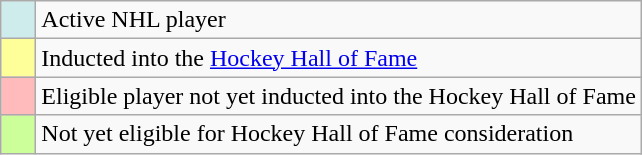<table class="wikitable">
<tr>
<td style="background:#CFECEC; width:1em"></td>
<td>Active NHL player</td>
</tr>
<tr>
<td style="background:#FFFF99; width:1em"></td>
<td>Inducted into the <a href='#'>Hockey Hall of Fame</a></td>
</tr>
<tr>
<td style="background:#FFBBBB; width:1em"></td>
<td>Eligible player not yet inducted into the Hockey Hall of Fame</td>
</tr>
<tr>
<td style="background:#CCFF99; width:1em"></td>
<td>Not yet eligible for Hockey Hall of Fame consideration</td>
</tr>
</table>
